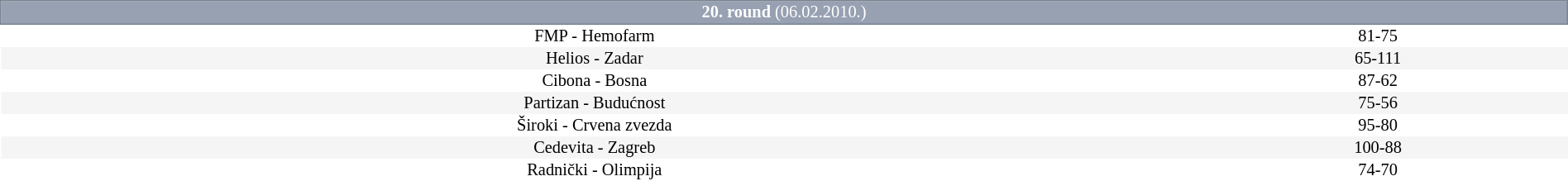<table border=0 cellspacing=0 cellpadding=1em style="font-size: 85%; border-collapse: collapse;width:100%;">
<tr>
<td colspan=5 bgcolor=#98A1B2 style="border:1px solid #7A8392; text-align:center; color:#FFFFFF;"><strong>20. round</strong> (06.02.2010.)</td>
</tr>
<tr align=center bgcolor=#FFFFFF>
<td>FMP - Hemofarm</td>
<td>81-75</td>
</tr>
<tr align=center bgcolor=#f5f5f5>
<td>Helios - Zadar</td>
<td>65-111</td>
</tr>
<tr align=center bgcolor=#FFFFFF>
<td>Cibona - Bosna</td>
<td>87-62</td>
</tr>
<tr align=center bgcolor=#f5f5f5>
<td>Partizan - Budućnost</td>
<td>75-56</td>
</tr>
<tr align=center bgcolor=#FFFFFF>
<td>Široki - Crvena zvezda</td>
<td>95-80</td>
</tr>
<tr align=center bgcolor=#f5f5f5>
<td>Cedevita - Zagreb</td>
<td>100-88</td>
</tr>
<tr align=center bgcolor=#FFFFFF>
<td>Radnički - Olimpija</td>
<td>74-70</td>
</tr>
</table>
